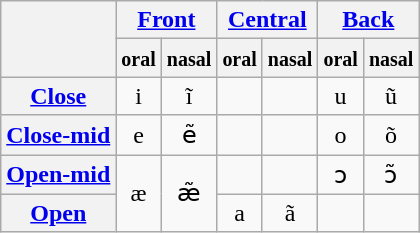<table class="wikitable" style="text-align:center">
<tr>
<th rowspan="2"></th>
<th colspan="2"><a href='#'>Front</a></th>
<th colspan="2"><a href='#'>Central</a></th>
<th colspan="2"><a href='#'>Back</a></th>
</tr>
<tr>
<th><small>oral</small></th>
<th><small>nasal</small></th>
<th><small>oral</small></th>
<th><small>nasal</small></th>
<th><small>oral</small></th>
<th><small>nasal</small></th>
</tr>
<tr>
<th><a href='#'>Close</a></th>
<td>i</td>
<td>ĩ</td>
<td></td>
<td></td>
<td>u</td>
<td>ũ</td>
</tr>
<tr>
<th><a href='#'>Close-mid</a></th>
<td>e</td>
<td>ẽ</td>
<td></td>
<td></td>
<td>o</td>
<td>õ</td>
</tr>
<tr>
<th><a href='#'>Open-mid</a></th>
<td rowspan="2">æ</td>
<td rowspan="2">æ̃</td>
<td></td>
<td></td>
<td>ɔ</td>
<td>ɔ̃</td>
</tr>
<tr>
<th><a href='#'>Open</a></th>
<td>a</td>
<td>ã</td>
<td></td>
<td></td>
</tr>
</table>
